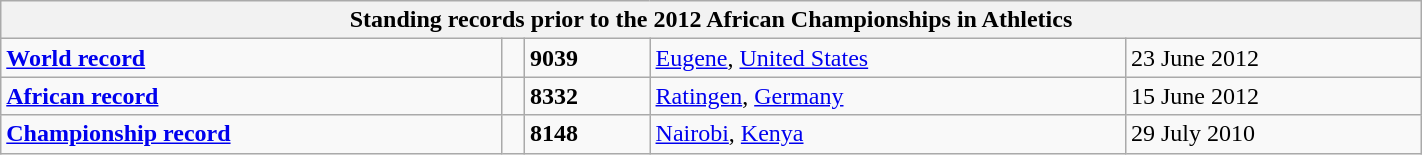<table class="wikitable" width=75%>
<tr>
<th colspan="5">Standing records prior to the 2012 African Championships in Athletics</th>
</tr>
<tr>
<td><strong><a href='#'>World record</a></strong></td>
<td></td>
<td><strong>9039</strong></td>
<td><a href='#'>Eugene</a>, <a href='#'>United States</a></td>
<td>23 June 2012</td>
</tr>
<tr>
<td><strong><a href='#'>African record</a></strong></td>
<td></td>
<td><strong>8332</strong></td>
<td><a href='#'>Ratingen</a>, <a href='#'>Germany</a></td>
<td>15 June 2012</td>
</tr>
<tr>
<td><strong><a href='#'>Championship record</a></strong></td>
<td></td>
<td><strong>8148</strong></td>
<td><a href='#'>Nairobi</a>, <a href='#'>Kenya</a></td>
<td>29 July 2010</td>
</tr>
</table>
